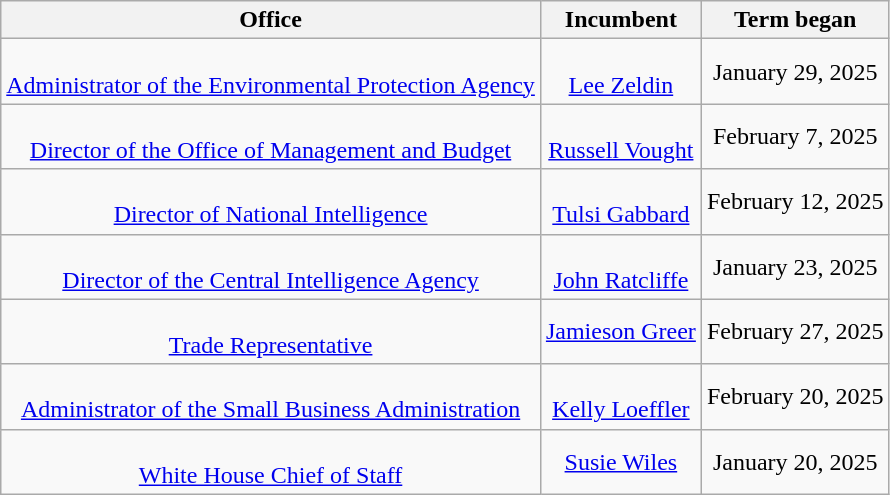<table class="wikitable sortable" style="text-align:center">
<tr>
<th scope="col">Office</th>
<th scope="col">Incumbent</th>
<th scope="col" data-sort-type="date">Term began</th>
</tr>
<tr>
<td data-sort-value="Administrator of the Environmental Protection Agency"><br><a href='#'>Administrator of the Environmental Protection Agency</a><br></td>
<td data-sort-value="Zeldin, Lee"><br><a href='#'>Lee Zeldin</a></td>
<td>January 29, 2025</td>
</tr>
<tr>
<td data-sort-value="Director of the Office of Management and Budget"><br><a href='#'>Director of the Office of Management and Budget</a><br></td>
<td data-sort-value="Vought, Russell"><br><a href='#'>Russell Vought</a></td>
<td>February 7, 2025</td>
</tr>
<tr>
<td data-sort-value="Director of National Intelligence"><br><a href='#'>Director of National Intelligence</a><br></td>
<td data-sort-value="Gabbard, Tulsi"><br><a href='#'>Tulsi Gabbard</a></td>
<td>February 12, 2025</td>
</tr>
<tr>
<td data-sort-value="Director of the Central Intelligence Agency"><br><a href='#'>Director of the Central Intelligence Agency</a><br></td>
<td data-sort-value="Ratcliffe, John"><br><a href='#'>John Ratcliffe</a></td>
<td>January 23, 2025</td>
</tr>
<tr>
<td data-sort-value="United States Trade Representative"><br><a href='#'>Trade Representative</a><br></td>
<td data-sort-value="Greer, Jamieson"><a href='#'>Jamieson Greer</a></td>
<td>February 27, 2025</td>
</tr>
<tr>
<td data-sort-value="Administrator of the Small Business Administration"><br><a href='#'>Administrator of the Small Business Administration</a><br></td>
<td data-sort-value="Loeffler, Kelly"><br><a href='#'>Kelly Loeffler</a></td>
<td>February 20, 2025</td>
</tr>
<tr>
<td data-sort-value="White House Chief of Staff"><br><a href='#'>White House Chief of Staff</a><br></td>
<td data-sort-value="Wiles, Susie"><a href='#'>Susie Wiles</a></td>
<td>January 20, 2025</td>
</tr>
</table>
